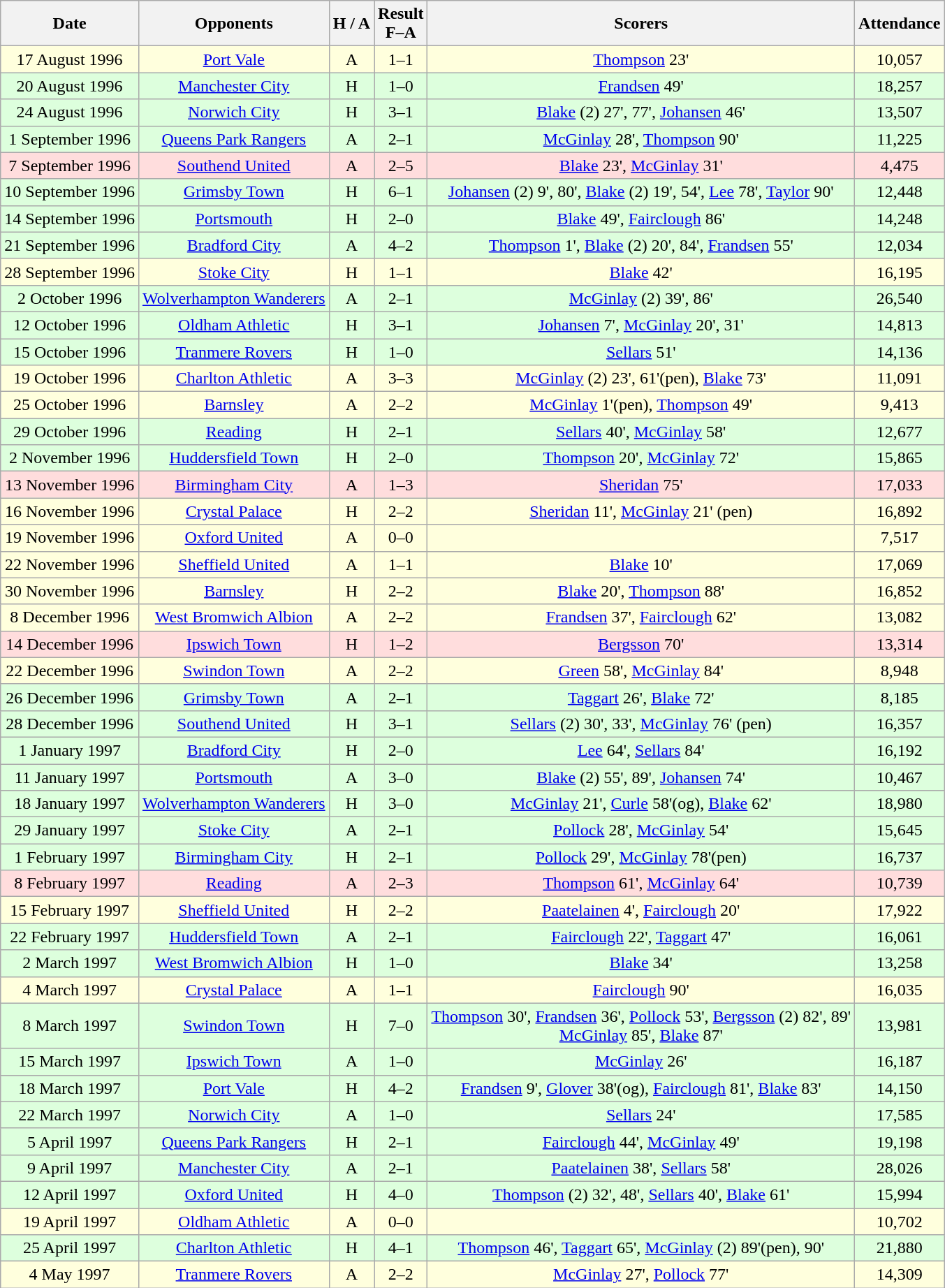<table class="wikitable" style="text-align:center">
<tr>
<th>Date</th>
<th>Opponents</th>
<th>H / A</th>
<th>Result<br>F–A</th>
<th>Scorers</th>
<th>Attendance</th>
</tr>
<tr bgcolor="#ffffdd">
<td>17 August 1996</td>
<td><a href='#'>Port Vale</a></td>
<td>A</td>
<td>1–1</td>
<td><a href='#'>Thompson</a> 23'</td>
<td>10,057</td>
</tr>
<tr bgcolor="#ddffdd">
<td>20 August 1996</td>
<td><a href='#'>Manchester City</a></td>
<td>H</td>
<td>1–0</td>
<td><a href='#'>Frandsen</a> 49'</td>
<td>18,257</td>
</tr>
<tr bgcolor="#ddffdd">
<td>24 August 1996</td>
<td><a href='#'>Norwich City</a></td>
<td>H</td>
<td>3–1</td>
<td><a href='#'>Blake</a> (2) 27', 77', <a href='#'>Johansen</a> 46'</td>
<td>13,507</td>
</tr>
<tr bgcolor="#ddffdd">
<td>1 September 1996</td>
<td><a href='#'>Queens Park Rangers</a></td>
<td>A</td>
<td>2–1</td>
<td><a href='#'>McGinlay</a> 28', <a href='#'>Thompson</a> 90'</td>
<td>11,225</td>
</tr>
<tr bgcolor="#ffdddd">
<td>7 September 1996</td>
<td><a href='#'>Southend United</a></td>
<td>A</td>
<td>2–5</td>
<td><a href='#'>Blake</a> 23', <a href='#'>McGinlay</a> 31'</td>
<td>4,475</td>
</tr>
<tr bgcolor="#ddffdd">
<td>10 September 1996</td>
<td><a href='#'>Grimsby Town</a></td>
<td>H</td>
<td>6–1</td>
<td><a href='#'>Johansen</a> (2) 9', 80', <a href='#'>Blake</a> (2) 19', 54', <a href='#'>Lee</a> 78', <a href='#'>Taylor</a> 90'</td>
<td>12,448</td>
</tr>
<tr bgcolor="#ddffdd">
<td>14 September 1996</td>
<td><a href='#'>Portsmouth</a></td>
<td>H</td>
<td>2–0</td>
<td><a href='#'>Blake</a> 49', <a href='#'>Fairclough</a> 86'</td>
<td>14,248</td>
</tr>
<tr bgcolor="#ddffdd">
<td>21 September 1996</td>
<td><a href='#'>Bradford City</a></td>
<td>A</td>
<td>4–2</td>
<td><a href='#'>Thompson</a> 1', <a href='#'>Blake</a> (2) 20', 84', <a href='#'>Frandsen</a> 55'</td>
<td>12,034</td>
</tr>
<tr bgcolor="#ffffdd">
<td>28 September 1996</td>
<td><a href='#'>Stoke City</a></td>
<td>H</td>
<td>1–1</td>
<td><a href='#'>Blake</a> 42'</td>
<td>16,195</td>
</tr>
<tr bgcolor="#ddffdd">
<td>2 October 1996</td>
<td><a href='#'>Wolverhampton Wanderers</a></td>
<td>A</td>
<td>2–1</td>
<td><a href='#'>McGinlay</a> (2) 39', 86'</td>
<td>26,540</td>
</tr>
<tr bgcolor="#ddffdd">
<td>12 October 1996</td>
<td><a href='#'>Oldham Athletic</a></td>
<td>H</td>
<td>3–1</td>
<td><a href='#'>Johansen</a> 7',  <a href='#'>McGinlay</a> 20', 31'</td>
<td>14,813</td>
</tr>
<tr bgcolor="#ddffdd">
<td>15 October 1996</td>
<td><a href='#'>Tranmere Rovers</a></td>
<td>H</td>
<td>1–0</td>
<td><a href='#'>Sellars</a> 51'</td>
<td>14,136</td>
</tr>
<tr bgcolor="#ffffdd">
<td>19 October 1996</td>
<td><a href='#'>Charlton Athletic</a></td>
<td>A</td>
<td>3–3</td>
<td><a href='#'>McGinlay</a> (2) 23', 61'(pen), <a href='#'>Blake</a> 73'</td>
<td>11,091</td>
</tr>
<tr bgcolor="#ffffdd">
<td>25 October 1996</td>
<td><a href='#'>Barnsley</a></td>
<td>A</td>
<td>2–2</td>
<td><a href='#'>McGinlay</a> 1'(pen), <a href='#'>Thompson</a> 49'</td>
<td>9,413</td>
</tr>
<tr bgcolor="#ddffdd">
<td>29 October 1996</td>
<td><a href='#'>Reading</a></td>
<td>H</td>
<td>2–1</td>
<td><a href='#'>Sellars</a> 40', <a href='#'>McGinlay</a> 58'</td>
<td>12,677</td>
</tr>
<tr bgcolor="#ddffdd">
<td>2 November 1996</td>
<td><a href='#'>Huddersfield Town</a></td>
<td>H</td>
<td>2–0</td>
<td><a href='#'>Thompson</a> 20', <a href='#'>McGinlay</a> 72'</td>
<td>15,865</td>
</tr>
<tr bgcolor="#ffdddd">
<td>13 November 1996</td>
<td><a href='#'>Birmingham City</a></td>
<td>A</td>
<td>1–3</td>
<td><a href='#'>Sheridan</a> 75'</td>
<td>17,033</td>
</tr>
<tr bgcolor="#ffffdd">
<td>16 November 1996</td>
<td><a href='#'>Crystal Palace</a></td>
<td>H</td>
<td>2–2</td>
<td><a href='#'>Sheridan</a> 11', <a href='#'>McGinlay</a> 21' (pen)</td>
<td>16,892</td>
</tr>
<tr bgcolor="#ffffdd">
<td>19 November 1996</td>
<td><a href='#'>Oxford United</a></td>
<td>A</td>
<td>0–0</td>
<td></td>
<td>7,517</td>
</tr>
<tr bgcolor="#ffffdd">
<td>22 November 1996</td>
<td><a href='#'>Sheffield United</a></td>
<td>A</td>
<td>1–1</td>
<td><a href='#'>Blake</a> 10'</td>
<td>17,069</td>
</tr>
<tr bgcolor="#ffffdd">
<td>30 November 1996</td>
<td><a href='#'>Barnsley</a></td>
<td>H</td>
<td>2–2</td>
<td><a href='#'>Blake</a> 20', <a href='#'>Thompson</a> 88'</td>
<td>16,852</td>
</tr>
<tr bgcolor="#ffffdd">
<td>8 December 1996</td>
<td><a href='#'>West Bromwich Albion</a></td>
<td>A</td>
<td>2–2</td>
<td><a href='#'>Frandsen</a> 37', <a href='#'>Fairclough</a> 62'</td>
<td>13,082</td>
</tr>
<tr bgcolor="#ffdddd">
<td>14 December 1996</td>
<td><a href='#'>Ipswich Town</a></td>
<td>H</td>
<td>1–2</td>
<td><a href='#'>Bergsson</a> 70'</td>
<td>13,314</td>
</tr>
<tr bgcolor="#ffffdd">
<td>22 December 1996</td>
<td><a href='#'>Swindon Town</a></td>
<td>A</td>
<td>2–2</td>
<td><a href='#'>Green</a> 58', <a href='#'>McGinlay</a> 84'</td>
<td>8,948</td>
</tr>
<tr bgcolor="#ddffdd">
<td>26 December 1996</td>
<td><a href='#'>Grimsby Town</a></td>
<td>A</td>
<td>2–1</td>
<td><a href='#'>Taggart</a> 26', <a href='#'>Blake</a> 72'</td>
<td>8,185</td>
</tr>
<tr bgcolor="#ddffdd">
<td>28 December 1996</td>
<td><a href='#'>Southend United</a></td>
<td>H</td>
<td>3–1</td>
<td><a href='#'>Sellars</a> (2) 30', 33', <a href='#'>McGinlay</a> 76' (pen)</td>
<td>16,357</td>
</tr>
<tr bgcolor="#ddffdd">
<td>1 January 1997</td>
<td><a href='#'>Bradford City</a></td>
<td>H</td>
<td>2–0</td>
<td><a href='#'>Lee</a> 64', <a href='#'>Sellars</a> 84'</td>
<td>16,192</td>
</tr>
<tr bgcolor="#ddffdd">
<td>11 January 1997</td>
<td><a href='#'>Portsmouth</a></td>
<td>A</td>
<td>3–0</td>
<td><a href='#'>Blake</a> (2) 55', 89', <a href='#'>Johansen</a> 74'</td>
<td>10,467</td>
</tr>
<tr bgcolor="#ddffdd">
<td>18 January 1997</td>
<td><a href='#'>Wolverhampton Wanderers</a></td>
<td>H</td>
<td>3–0</td>
<td><a href='#'>McGinlay</a> 21', <a href='#'>Curle</a> 58'(og), <a href='#'>Blake</a> 62'</td>
<td>18,980</td>
</tr>
<tr bgcolor="#ddffdd">
<td>29 January 1997</td>
<td><a href='#'>Stoke City</a></td>
<td>A</td>
<td>2–1</td>
<td><a href='#'>Pollock</a> 28', <a href='#'>McGinlay</a> 54'</td>
<td>15,645</td>
</tr>
<tr bgcolor="#ddffdd">
<td>1 February 1997</td>
<td><a href='#'>Birmingham City</a></td>
<td>H</td>
<td>2–1</td>
<td><a href='#'>Pollock</a>  29', <a href='#'>McGinlay</a> 78'(pen)</td>
<td>16,737</td>
</tr>
<tr bgcolor="#ffdddd">
<td>8 February 1997</td>
<td><a href='#'>Reading</a></td>
<td>A</td>
<td>2–3</td>
<td><a href='#'>Thompson</a> 61', <a href='#'>McGinlay</a> 64'</td>
<td>10,739</td>
</tr>
<tr bgcolor="#ffffdd">
<td>15 February 1997</td>
<td><a href='#'>Sheffield United</a></td>
<td>H</td>
<td>2–2</td>
<td><a href='#'>Paatelainen</a> 4', <a href='#'>Fairclough</a> 20'</td>
<td>17,922</td>
</tr>
<tr bgcolor="#ddffdd">
<td>22 February 1997</td>
<td><a href='#'>Huddersfield Town</a></td>
<td>A</td>
<td>2–1</td>
<td><a href='#'>Fairclough</a> 22', <a href='#'>Taggart</a> 47'</td>
<td>16,061</td>
</tr>
<tr bgcolor="#ddffdd">
<td>2 March 1997</td>
<td><a href='#'>West Bromwich Albion</a></td>
<td>H</td>
<td>1–0</td>
<td><a href='#'>Blake</a> 34'</td>
<td>13,258</td>
</tr>
<tr bgcolor="#ffffdd">
<td>4 March 1997</td>
<td><a href='#'>Crystal Palace</a></td>
<td>A</td>
<td>1–1</td>
<td><a href='#'>Fairclough</a> 90'</td>
<td>16,035</td>
</tr>
<tr bgcolor="#ddffdd">
<td>8 March 1997</td>
<td><a href='#'>Swindon Town</a></td>
<td>H</td>
<td>7–0</td>
<td><a href='#'>Thompson</a> 30', <a href='#'>Frandsen</a> 36', <a href='#'>Pollock</a> 53', <a href='#'>Bergsson</a> (2) 82', 89'<br><a href='#'>McGinlay</a> 85', <a href='#'>Blake</a> 87'</td>
<td>13,981</td>
</tr>
<tr bgcolor="#ddffdd">
<td>15 March 1997</td>
<td><a href='#'>Ipswich Town</a></td>
<td>A</td>
<td>1–0</td>
<td><a href='#'>McGinlay</a> 26'</td>
<td>16,187</td>
</tr>
<tr bgcolor="#ddffdd">
<td>18 March 1997</td>
<td><a href='#'>Port Vale</a></td>
<td>H</td>
<td>4–2</td>
<td><a href='#'>Frandsen</a> 9', <a href='#'>Glover</a> 38'(og), <a href='#'>Fairclough</a> 81', <a href='#'>Blake</a> 83'</td>
<td>14,150</td>
</tr>
<tr bgcolor="#ddffdd">
<td>22 March 1997</td>
<td><a href='#'>Norwich City</a></td>
<td>A</td>
<td>1–0</td>
<td><a href='#'>Sellars</a> 24'</td>
<td>17,585</td>
</tr>
<tr bgcolor="#ddffdd">
<td>5 April 1997</td>
<td><a href='#'>Queens Park Rangers</a></td>
<td>H</td>
<td>2–1</td>
<td><a href='#'>Fairclough</a> 44', <a href='#'>McGinlay</a> 49'</td>
<td>19,198</td>
</tr>
<tr bgcolor="#ddffdd">
<td>9 April 1997</td>
<td><a href='#'>Manchester City</a></td>
<td>A</td>
<td>2–1</td>
<td><a href='#'>Paatelainen</a> 38', <a href='#'>Sellars</a> 58'</td>
<td>28,026</td>
</tr>
<tr bgcolor="#ddffdd">
<td>12 April 1997</td>
<td><a href='#'>Oxford United</a></td>
<td>H</td>
<td>4–0</td>
<td><a href='#'>Thompson</a> (2) 32', 48', <a href='#'>Sellars</a> 40', <a href='#'>Blake</a> 61'</td>
<td>15,994</td>
</tr>
<tr bgcolor="#ffffdd">
<td>19 April 1997</td>
<td><a href='#'>Oldham Athletic</a></td>
<td>A</td>
<td>0–0</td>
<td></td>
<td>10,702</td>
</tr>
<tr bgcolor="#ddffdd">
<td>25 April 1997</td>
<td><a href='#'>Charlton Athletic</a></td>
<td>H</td>
<td>4–1</td>
<td><a href='#'>Thompson</a> 46', <a href='#'>Taggart</a> 65', <a href='#'>McGinlay</a> (2) 89'(pen), 90'</td>
<td>21,880</td>
</tr>
<tr bgcolor="#ffffdd">
<td>4 May 1997</td>
<td><a href='#'>Tranmere Rovers</a></td>
<td>A</td>
<td>2–2</td>
<td><a href='#'>McGinlay</a> 27', <a href='#'>Pollock</a> 77'</td>
<td>14,309</td>
</tr>
</table>
